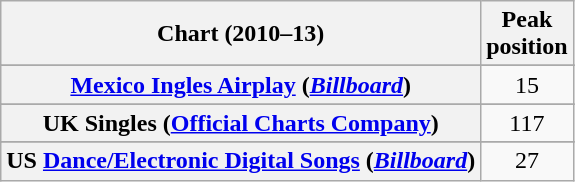<table class="wikitable plainrowheaders sortable">
<tr>
<th scope="col">Chart (2010–13)</th>
<th scope="col">Peak<br>position</th>
</tr>
<tr>
</tr>
<tr>
</tr>
<tr>
<th scope="row"><a href='#'>Mexico Ingles Airplay</a> (<em><a href='#'>Billboard</a></em>)</th>
<td align=center>15</td>
</tr>
<tr>
</tr>
<tr>
<th scope="row">UK Singles (<a href='#'>Official Charts Company</a>)</th>
<td align=center>117</td>
</tr>
<tr>
</tr>
<tr>
<th scope="row">US <a href='#'>Dance/Electronic Digital Songs</a> (<em><a href='#'>Billboard</a></em>)</th>
<td align=center>27</td>
</tr>
</table>
